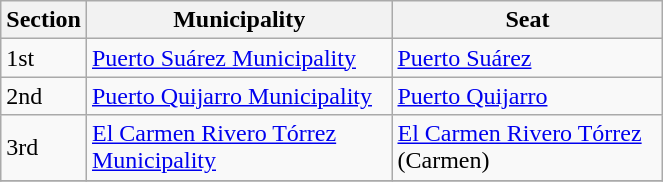<table class="wikitable" style="width:35%;">
<tr>
<th>Section</th>
<th>Municipality</th>
<th>Seat</th>
</tr>
<tr>
<td>1st</td>
<td><a href='#'>Puerto Suárez Municipality</a></td>
<td><a href='#'>Puerto Suárez</a></td>
</tr>
<tr>
<td>2nd</td>
<td><a href='#'>Puerto Quijarro Municipality</a></td>
<td><a href='#'>Puerto Quijarro</a></td>
</tr>
<tr>
<td>3rd</td>
<td><a href='#'>El Carmen Rivero Tórrez Municipality</a></td>
<td><a href='#'>El Carmen Rivero Tórrez</a> (Carmen)</td>
</tr>
<tr>
</tr>
</table>
